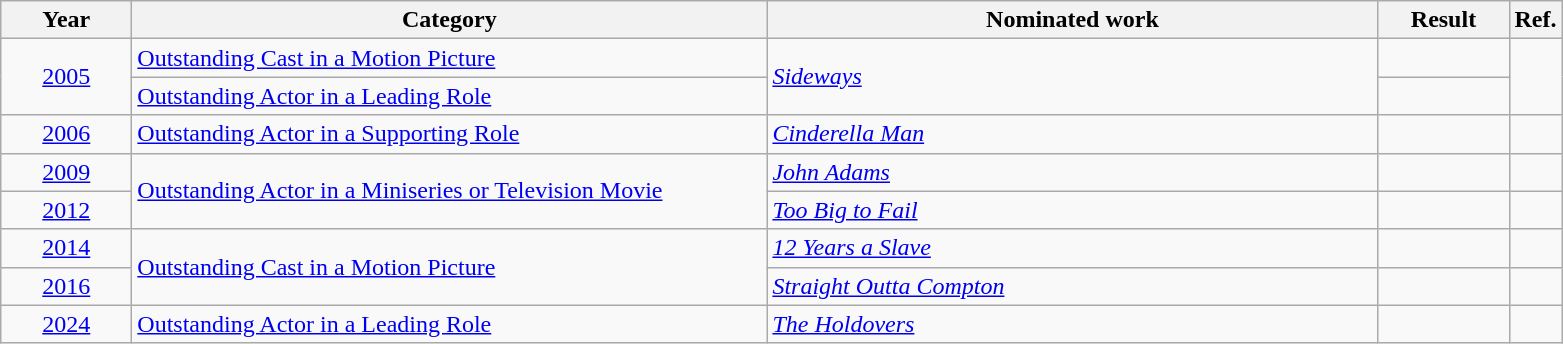<table class=wikitable>
<tr>
<th scope="col" style="width:5em;">Year</th>
<th scope="col" style="width:26em;">Category</th>
<th scope="col" style="width:25em;">Nominated work</th>
<th scope="col" style="width:5em;">Result</th>
<th>Ref.</th>
</tr>
<tr>
<td rowspan="2" align="center"><a href='#'>2005</a></td>
<td><a href='#'>Outstanding Cast in a Motion Picture</a></td>
<td rowspan="2"><em><a href='#'>Sideways</a></em></td>
<td></td>
<td align="center", rowspan=2></td>
</tr>
<tr>
<td><a href='#'>Outstanding Actor in a Leading Role</a></td>
<td></td>
</tr>
<tr>
<td align="center"><a href='#'>2006</a></td>
<td><a href='#'>Outstanding Actor in a Supporting Role</a></td>
<td><em><a href='#'>Cinderella Man</a></em></td>
<td></td>
<td align="center"></td>
</tr>
<tr>
<td align="center"><a href='#'>2009</a></td>
<td rowspan="2"><a href='#'>Outstanding Actor in a Miniseries or Television Movie</a></td>
<td><em><a href='#'>John Adams</a></em></td>
<td></td>
<td align="center"></td>
</tr>
<tr>
<td align="center"><a href='#'>2012</a></td>
<td><em><a href='#'>Too Big to Fail</a></em></td>
<td></td>
<td align="center"></td>
</tr>
<tr>
<td align="center"><a href='#'>2014</a></td>
<td rowspan="2"><a href='#'>Outstanding Cast in a Motion Picture</a></td>
<td><em><a href='#'>12 Years a Slave</a></em></td>
<td></td>
<td align="center"></td>
</tr>
<tr>
<td align="center"><a href='#'>2016</a></td>
<td><em><a href='#'>Straight Outta Compton</a></em></td>
<td></td>
<td align="center"></td>
</tr>
<tr>
<td align="center"><a href='#'>2024</a></td>
<td><a href='#'>Outstanding Actor in a Leading Role</a></td>
<td><em><a href='#'>The Holdovers</a></em></td>
<td></td>
<td align="center"></td>
</tr>
</table>
